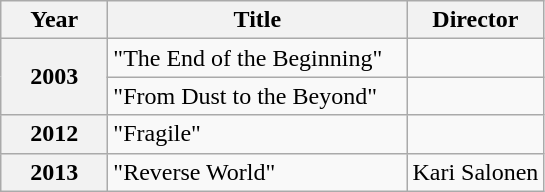<table class="wikitable plainrowheaders" style="text-align:left">
<tr>
<th scope="col" style="width:4em">Year</th>
<th scope="col" style="width:12em">Title</th>
<th scope="col">Director</th>
</tr>
<tr>
<th scope="row" rowspan="2">2003</th>
<td>"The End of the Beginning"</td>
<td></td>
</tr>
<tr>
<td>"From Dust to the Beyond"</td>
<td></td>
</tr>
<tr>
<th scope="row">2012</th>
<td>"Fragile"</td>
<td></td>
</tr>
<tr>
<th scope="row">2013</th>
<td>"Reverse World"</td>
<td>Kari Salonen</td>
</tr>
</table>
